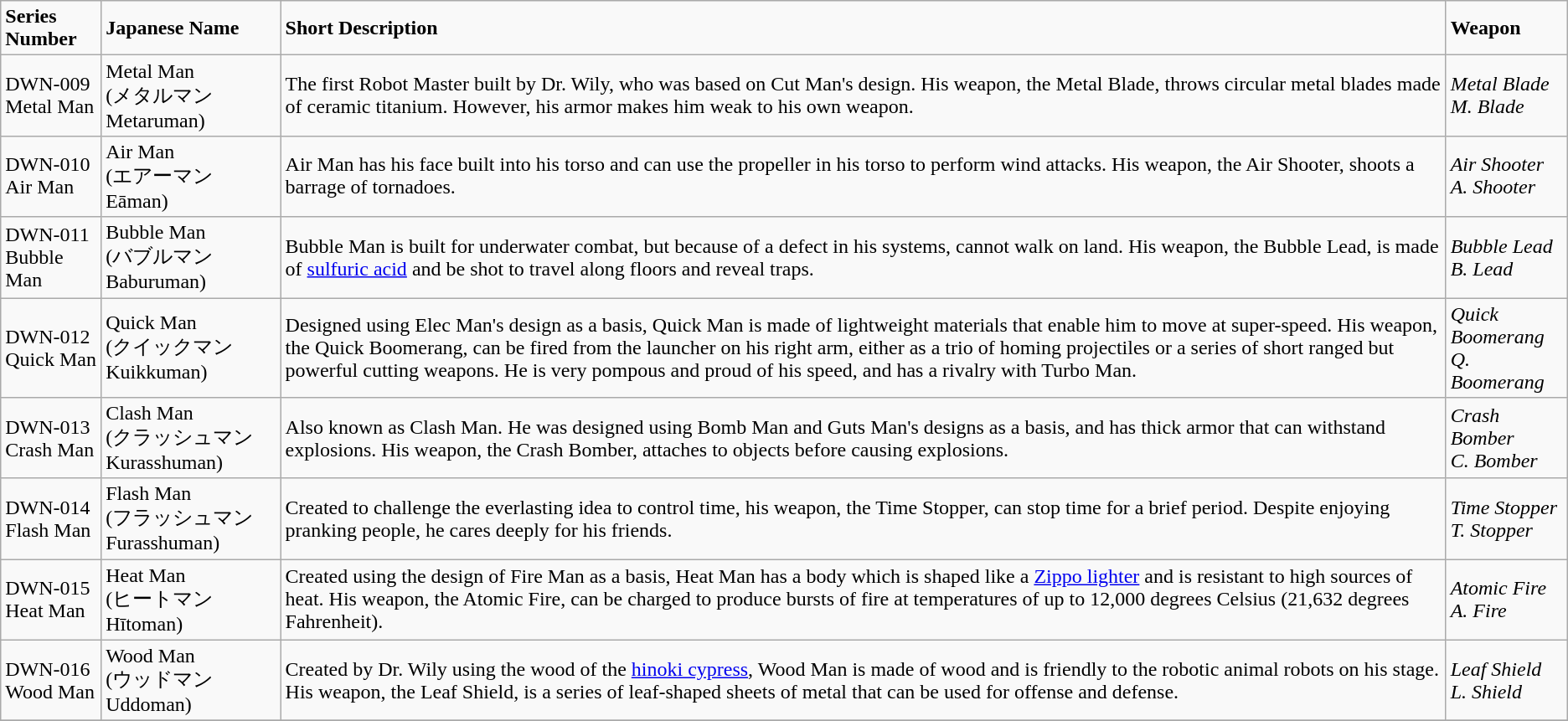<table class="wikitable">
<tr>
<td><strong>Series Number</strong></td>
<td><strong>Japanese Name</strong></td>
<td><strong>Short Description</strong></td>
<td><strong>Weapon</strong></td>
</tr>
<tr>
<td>DWN-009<br>Metal Man</td>
<td>Metal Man<br>(メタルマン Metaruman)</td>
<td>The first Robot Master built by Dr. Wily, who was based on Cut Man's design. His weapon, the Metal Blade, throws circular metal blades made of ceramic titanium. However, his armor makes him weak to his own weapon.</td>
<td><em>Metal Blade</em><br><em>M. Blade</em></td>
</tr>
<tr>
<td>DWN-010<br>Air Man</td>
<td>Air Man<br>(エアーマン Eāman)</td>
<td>Air Man has his face built into his torso and can use the propeller in his torso to perform wind attacks. His weapon, the Air Shooter, shoots a barrage of tornadoes.</td>
<td><em>Air Shooter</em><br><em>A. Shooter</em></td>
</tr>
<tr>
<td>DWN-011<br>Bubble Man</td>
<td>Bubble Man<br>(バブルマン Baburuman)</td>
<td>Bubble Man is built for underwater combat, but because of a defect in his systems, cannot walk on land. His weapon, the Bubble Lead, is made of <a href='#'>sulfuric acid</a> and be shot to travel along floors and reveal traps.</td>
<td><em>Bubble Lead</em><br><em>B. Lead</em></td>
</tr>
<tr>
<td>DWN-012<br>Quick Man</td>
<td>Quick Man<br>(クイックマン Kuikkuman)</td>
<td>Designed using Elec Man's design as a basis, Quick Man is made of lightweight materials that enable him to move at super-speed. His weapon, the Quick Boomerang, can be fired from the launcher on his right arm, either as a trio of homing projectiles or a series of short ranged but powerful cutting weapons. He is very pompous and proud of his speed, and has a rivalry with Turbo Man.</td>
<td><em>Quick Boomerang</em><br><em>Q. Boomerang</em></td>
</tr>
<tr>
<td>DWN-013<br>Crash Man</td>
<td>Clash Man<br>(クラッシュマン Kurasshuman)</td>
<td>Also known as Clash Man. He was designed using Bomb Man and Guts Man's designs as a basis, and has thick armor that can withstand explosions. His weapon, the Crash Bomber, attaches to objects before causing explosions.</td>
<td><em>Crash Bomber</em><br><em>C. Bomber</em></td>
</tr>
<tr>
<td>DWN-014<br>Flash Man</td>
<td>Flash Man<br>(フラッシュマン Furasshuman)</td>
<td>Created to challenge the everlasting idea to control time, his weapon, the Time Stopper, can stop time for a brief period. Despite enjoying pranking people, he cares deeply for his friends.</td>
<td><em>Time Stopper</em><br><em>T. Stopper</em></td>
</tr>
<tr>
<td>DWN-015<br>Heat Man</td>
<td>Heat Man<br>(ヒートマン Hītoman)</td>
<td>Created using the design of Fire Man as a basis, Heat Man has a body which is shaped like a <a href='#'>Zippo lighter</a> and is resistant to high sources of heat. His weapon, the Atomic Fire, can be charged to produce bursts of fire at temperatures of up to 12,000 degrees Celsius (21,632 degrees Fahrenheit).</td>
<td><em>Atomic Fire</em><br><em>A. Fire</em></td>
</tr>
<tr>
<td>DWN-016<br>Wood Man</td>
<td>Wood Man<br>(ウッドマン Uddoman)</td>
<td>Created by Dr. Wily using the wood of the <a href='#'>hinoki cypress</a>, Wood Man is made of wood and is friendly to the robotic animal robots on his stage. His weapon, the Leaf Shield, is a series of leaf-shaped sheets of metal that can be used for offense and defense.</td>
<td><em>Leaf Shield</em><br><em>L. Shield</em></td>
</tr>
<tr>
</tr>
</table>
